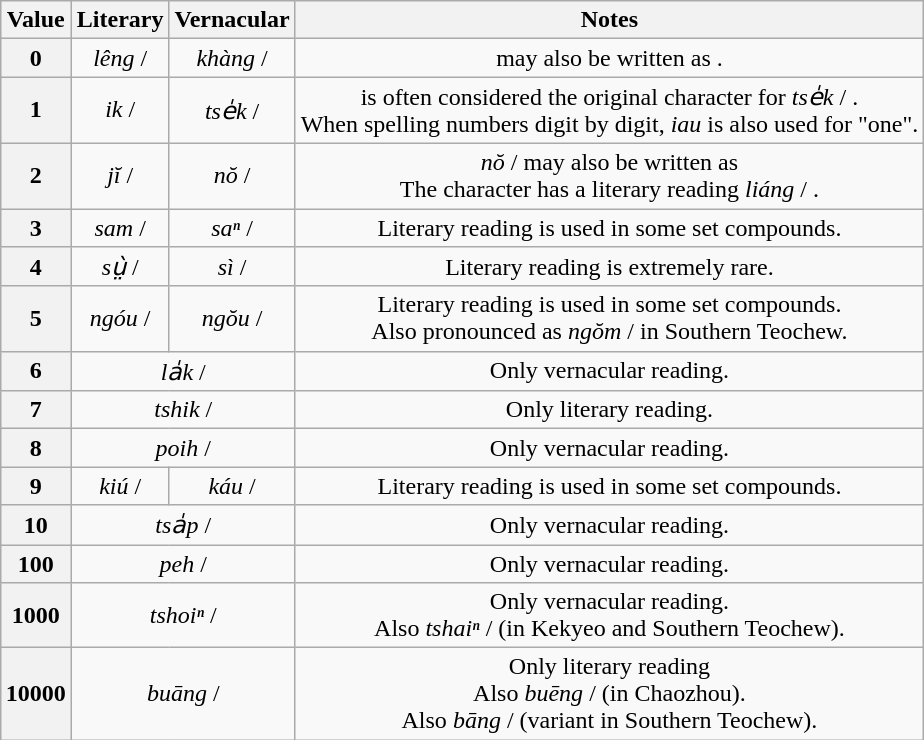<table class="wikitable" style="text-align:center; margin:1em auto 1em auto">
<tr>
<th>Value</th>
<th>Literary</th>
<th>Vernacular</th>
<th>Notes</th>
</tr>
<tr>
<th>0</th>
<td> <em>lêng</em> / <strong></strong></td>
<td> <em>khàng</em> / <strong></strong></td>
<td> may also be written as .</td>
</tr>
<tr>
<th>1</th>
<td> <em>ik</em> / <strong></strong></td>
<td> <em>tse̍k</em> / <strong></strong></td>
<td> is often considered the original character for <em>tse̍k</em> / <strong></strong>.<br>When spelling numbers digit by digit, <em>iau</em>  <strong></strong> is also used for "one".</td>
</tr>
<tr>
<th>2</th>
<td> <em>jĭ</em> / <strong></strong></td>
<td> <em>nŏ</em> / <strong></strong></td>
<td> <em>nŏ</em> / <strong></strong> may also be written as <br>The character  has a literary reading <em>liáng</em> / <strong></strong>.</td>
</tr>
<tr>
<th>3</th>
<td> <em>sam</em> / <strong></strong></td>
<td> <em>saⁿ</em> / <strong></strong></td>
<td>Literary reading is used in some set compounds.</td>
</tr>
<tr>
<th>4</th>
<td> <em>sṳ̀</em> / <strong></strong></td>
<td> <em>sì</em> / <strong></strong></td>
<td>Literary reading is extremely rare.</td>
</tr>
<tr>
<th>5</th>
<td> <em>ngóu</em> / <strong></strong></td>
<td> <em>ngŏu</em> / <strong></strong></td>
<td>Literary reading is used in some set compounds.<br>Also pronounced as <em>ngŏm</em> / <strong></strong> in Southern Teochew.</td>
</tr>
<tr>
<th>6</th>
<td colspan="2"> <em>la̍k</em> / <strong></strong></td>
<td>Only vernacular reading.</td>
</tr>
<tr>
<th>7</th>
<td colspan="2"> <em>tshik</em> / <strong></strong></td>
<td>Only literary reading.</td>
</tr>
<tr>
<th>8</th>
<td colspan="2"> <em>poih</em> / <strong></strong></td>
<td>Only vernacular reading.</td>
</tr>
<tr>
<th>9</th>
<td> <em>kiú</em> / <strong></strong></td>
<td> <em>káu</em> / <strong></strong></td>
<td>Literary reading is used in some set compounds.</td>
</tr>
<tr>
<th>10</th>
<td colspan="2"> <em>tsa̍p</em> / <strong></strong></td>
<td>Only vernacular reading.</td>
</tr>
<tr>
<th>100</th>
<td colspan="2"> <em>peh</em> / <strong></strong></td>
<td>Only vernacular reading.</td>
</tr>
<tr>
<th>1000</th>
<td colspan="2"> <em>tshoiⁿ</em> / <strong></strong></td>
<td>Only vernacular reading.<br>Also <em>tshaiⁿ</em> / <strong></strong> (in Kekyeo and Southern Teochew).</td>
</tr>
<tr>
<th>10000</th>
<td colspan="2"> <em>buāng</em> / <strong></strong></td>
<td>Only literary reading<br>Also <em>buēng</em> / <strong></strong> (in Chaozhou).<br>Also <em>bāng</em> / <strong></strong> (variant in Southern Teochew).</td>
</tr>
</table>
